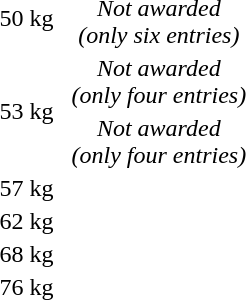<table>
<tr>
<td rowspan=2>50 kg<br></td>
<td rowspan=2></td>
<td rowspan=2></td>
<td></td>
</tr>
<tr>
<td align=center><em>Not awarded<br>(only six entries)</em></td>
</tr>
<tr>
<td rowspan=2>53 kg<br></td>
<td rowspan=2></td>
<td rowspan=2></td>
<td align=center><em>Not awarded<br>(only four entries)</em></td>
</tr>
<tr>
<td align=center><em>Not awarded<br>(only four entries)</em></td>
</tr>
<tr>
<td rowspan=2>57 kg<br></td>
<td rowspan=2></td>
<td rowspan=2></td>
<td></td>
</tr>
<tr>
<td></td>
</tr>
<tr>
<td rowspan=2>62 kg<br></td>
<td rowspan=2></td>
<td rowspan=2></td>
<td></td>
</tr>
<tr>
<td></td>
</tr>
<tr>
<td rowspan=2>68 kg<br></td>
<td rowspan=2></td>
<td rowspan=2></td>
<td></td>
</tr>
<tr>
<td></td>
</tr>
<tr>
<td rowspan=2>76 kg<br></td>
<td rowspan=2></td>
<td rowspan=2></td>
<td></td>
</tr>
<tr>
<td></td>
</tr>
</table>
